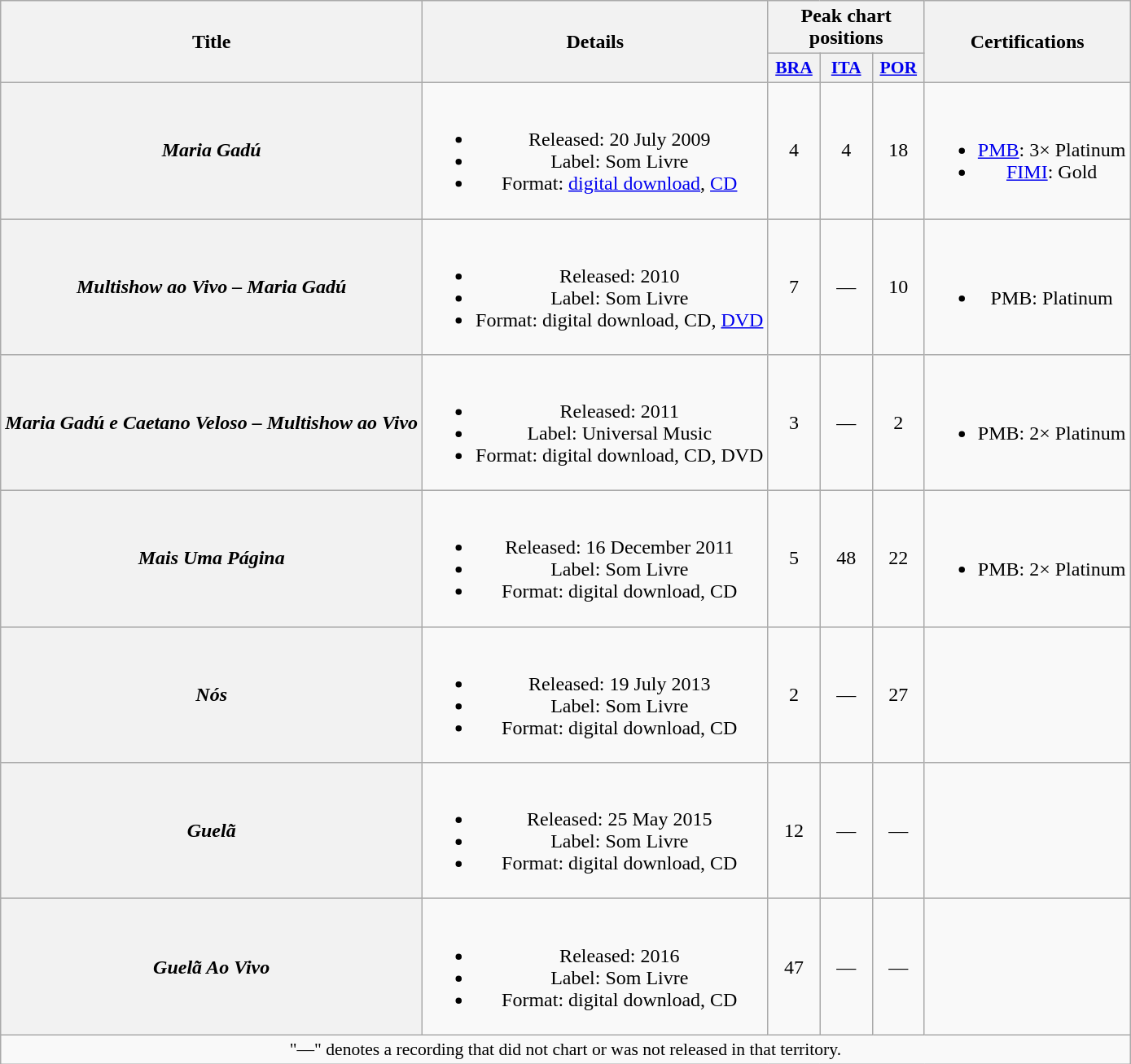<table class="wikitable plainrowheaders" style="text-align:center;">
<tr>
<th scope="col" rowspan="2">Title</th>
<th scope="col" rowspan="2">Details</th>
<th scope="col" colspan="3">Peak chart positions</th>
<th scope="col" rowspan="2">Certifications</th>
</tr>
<tr>
<th scope="col" style="width:2.5em;font-size:90%;"><a href='#'>BRA</a><br></th>
<th scope="col" style="width:2.5em;font-size:90%;"><a href='#'>ITA</a><br></th>
<th scope="col" style="width:2.5em;font-size:90%;"><a href='#'>POR</a><br></th>
</tr>
<tr>
<th scope="row"><em>Maria Gadú</em></th>
<td><br><ul><li>Released: 20 July 2009</li><li>Label: Som Livre</li><li>Format: <a href='#'>digital download</a>, <a href='#'>CD</a></li></ul></td>
<td>4</td>
<td>4</td>
<td>18</td>
<td><br><ul><li><a href='#'>PMB</a>: 3× Platinum</li><li><a href='#'>FIMI</a>: Gold</li></ul></td>
</tr>
<tr>
<th scope="row"><em>Multishow ao Vivo – Maria Gadú</em></th>
<td><br><ul><li>Released: 2010</li><li>Label: Som Livre</li><li>Format: digital download, CD, <a href='#'>DVD</a></li></ul></td>
<td>7</td>
<td>—</td>
<td>10</td>
<td><br><ul><li>PMB: Platinum</li></ul></td>
</tr>
<tr>
<th scope="row"><em>Maria Gadú e Caetano Veloso – Multishow ao Vivo</em></th>
<td><br><ul><li>Released: 2011</li><li>Label: Universal Music</li><li>Format: digital download, CD, DVD</li></ul></td>
<td>3</td>
<td>—</td>
<td>2</td>
<td><br><ul><li>PMB: 2× Platinum</li></ul></td>
</tr>
<tr>
<th scope="row"><em>Mais Uma Página</em></th>
<td><br><ul><li>Released: 16 December 2011</li><li>Label: Som Livre</li><li>Format: digital download, CD</li></ul></td>
<td>5</td>
<td>48</td>
<td>22</td>
<td><br><ul><li>PMB: 2× Platinum</li></ul></td>
</tr>
<tr>
<th scope="row"><em>Nós</em></th>
<td><br><ul><li>Released: 19 July 2013</li><li>Label: Som Livre</li><li>Format: digital download, CD</li></ul></td>
<td>2</td>
<td>—</td>
<td>27</td>
<td></td>
</tr>
<tr>
<th scope="row"><em>Guelã</em></th>
<td><br><ul><li>Released: 25 May 2015</li><li>Label: Som Livre</li><li>Format: digital download, CD</li></ul></td>
<td>12</td>
<td>—</td>
<td>—</td>
<td></td>
</tr>
<tr>
<th scope="row"><em>Guelã Ao Vivo</em></th>
<td><br><ul><li>Released: 2016</li><li>Label: Som Livre</li><li>Format: digital download, CD</li></ul></td>
<td>47</td>
<td>—</td>
<td>—</td>
<td></td>
</tr>
<tr>
<td colspan="14" style="font-size:90%">"—" denotes a recording that did not chart or was not released in that territory.</td>
</tr>
</table>
